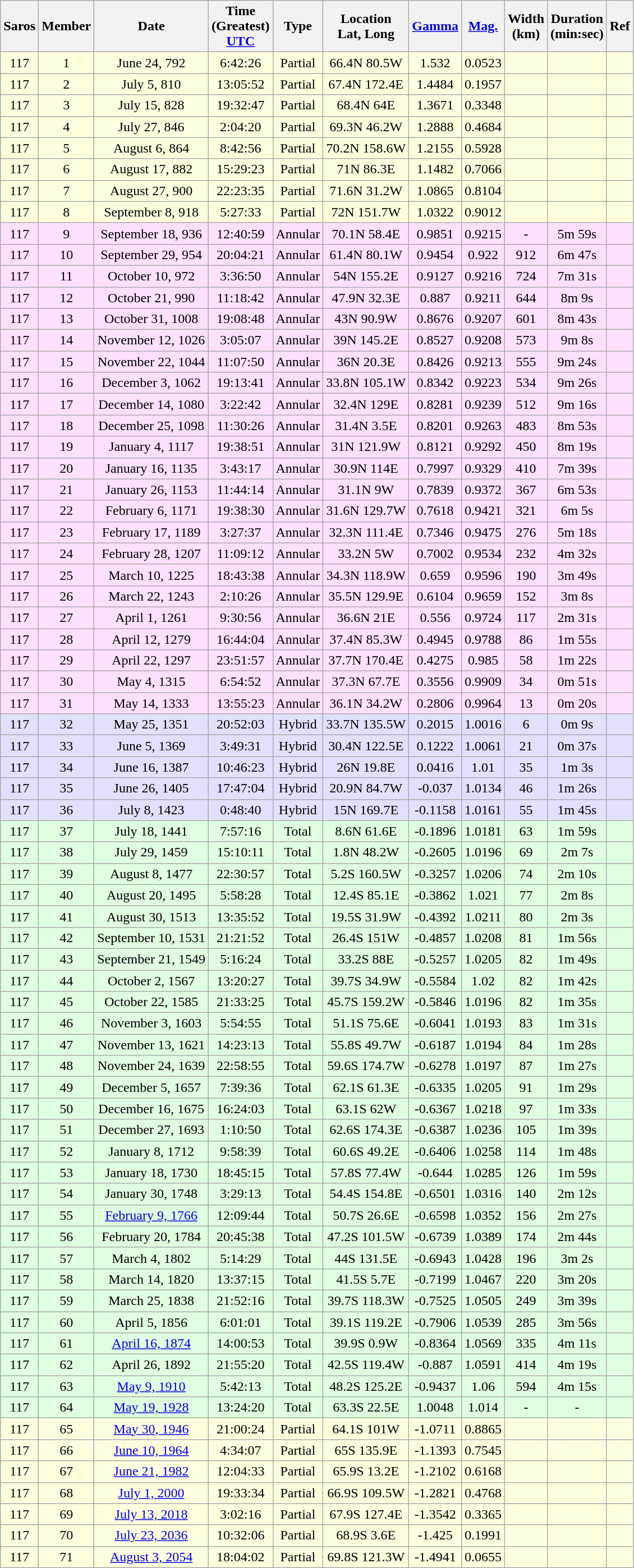<table class=wikitable>
<tr align=center>
<th>Saros</th>
<th>Member</th>
<th>Date</th>
<th>Time<br>(Greatest)<br><a href='#'>UTC</a></th>
<th>Type</th>
<th>Location<br>Lat, Long</th>
<th><a href='#'>Gamma</a></th>
<th><a href='#'>Mag.</a></th>
<th>Width<br>(km)</th>
<th>Duration<br>(min:sec)</th>
<th>Ref</th>
</tr>
<tr align=center bgcolor=#ffffe0>
<td>117</td>
<td>1</td>
<td>June 24, 792</td>
<td>6:42:26</td>
<td>Partial</td>
<td>66.4N 80.5W</td>
<td>1.532</td>
<td>0.0523</td>
<td></td>
<td></td>
<td></td>
</tr>
<tr align=center bgcolor=#ffffe0>
<td>117</td>
<td>2</td>
<td>July 5, 810</td>
<td>13:05:52</td>
<td>Partial</td>
<td>67.4N 172.4E</td>
<td>1.4484</td>
<td>0.1957</td>
<td></td>
<td></td>
<td></td>
</tr>
<tr align=center bgcolor=#ffffe0>
<td>117</td>
<td>3</td>
<td>July 15, 828</td>
<td>19:32:47</td>
<td>Partial</td>
<td>68.4N 64E</td>
<td>1.3671</td>
<td>0.3348</td>
<td></td>
<td></td>
<td></td>
</tr>
<tr align=center bgcolor=#ffffe0>
<td>117</td>
<td>4</td>
<td>July 27, 846</td>
<td>2:04:20</td>
<td>Partial</td>
<td>69.3N 46.2W</td>
<td>1.2888</td>
<td>0.4684</td>
<td></td>
<td></td>
<td></td>
</tr>
<tr align=center bgcolor=#ffffe0>
<td>117</td>
<td>5</td>
<td>August 6, 864</td>
<td>8:42:56</td>
<td>Partial</td>
<td>70.2N 158.6W</td>
<td>1.2155</td>
<td>0.5928</td>
<td></td>
<td></td>
<td></td>
</tr>
<tr align=center bgcolor=#ffffe0>
<td>117</td>
<td>6</td>
<td>August 17, 882</td>
<td>15:29:23</td>
<td>Partial</td>
<td>71N 86.3E</td>
<td>1.1482</td>
<td>0.7066</td>
<td></td>
<td></td>
<td></td>
</tr>
<tr align=center bgcolor=#ffffe0>
<td>117</td>
<td>7</td>
<td>August 27, 900</td>
<td>22:23:35</td>
<td>Partial</td>
<td>71.6N 31.2W</td>
<td>1.0865</td>
<td>0.8104</td>
<td></td>
<td></td>
<td></td>
</tr>
<tr align=center bgcolor=#ffffe0>
<td>117</td>
<td>8</td>
<td>September 8, 918</td>
<td>5:27:33</td>
<td>Partial</td>
<td>72N 151.7W</td>
<td>1.0322</td>
<td>0.9012</td>
<td></td>
<td></td>
<td></td>
</tr>
<tr align=center bgcolor=#ffe0ff>
<td>117</td>
<td>9</td>
<td>September 18, 936</td>
<td>12:40:59</td>
<td>Annular</td>
<td>70.1N 58.4E</td>
<td>0.9851</td>
<td>0.9215</td>
<td>-</td>
<td>5m 59s</td>
<td></td>
</tr>
<tr align=center bgcolor=#ffe0ff>
<td>117</td>
<td>10</td>
<td>September 29, 954</td>
<td>20:04:21</td>
<td>Annular</td>
<td>61.4N 80.1W</td>
<td>0.9454</td>
<td>0.922</td>
<td>912</td>
<td>6m 47s</td>
<td></td>
</tr>
<tr align=center bgcolor=#ffe0ff>
<td>117</td>
<td>11</td>
<td>October 10, 972</td>
<td>3:36:50</td>
<td>Annular</td>
<td>54N 155.2E</td>
<td>0.9127</td>
<td>0.9216</td>
<td>724</td>
<td>7m 31s</td>
<td></td>
</tr>
<tr align=center bgcolor=#ffe0ff>
<td>117</td>
<td>12</td>
<td>October 21, 990</td>
<td>11:18:42</td>
<td>Annular</td>
<td>47.9N 32.3E</td>
<td>0.887</td>
<td>0.9211</td>
<td>644</td>
<td>8m 9s</td>
<td></td>
</tr>
<tr align=center bgcolor=#ffe0ff>
<td>117</td>
<td>13</td>
<td>October 31, 1008</td>
<td>19:08:48</td>
<td>Annular</td>
<td>43N 90.9W</td>
<td>0.8676</td>
<td>0.9207</td>
<td>601</td>
<td>8m 43s</td>
<td></td>
</tr>
<tr align=center bgcolor=#ffe0ff>
<td>117</td>
<td>14</td>
<td>November 12, 1026</td>
<td>3:05:07</td>
<td>Annular</td>
<td>39N 145.2E</td>
<td>0.8527</td>
<td>0.9208</td>
<td>573</td>
<td>9m 8s</td>
<td></td>
</tr>
<tr align=center bgcolor=#ffe0ff>
<td>117</td>
<td>15</td>
<td>November 22, 1044</td>
<td>11:07:50</td>
<td>Annular</td>
<td>36N 20.3E</td>
<td>0.8426</td>
<td>0.9213</td>
<td>555</td>
<td>9m 24s</td>
<td></td>
</tr>
<tr align=center bgcolor=#ffe0ff>
<td>117</td>
<td>16</td>
<td>December 3, 1062</td>
<td>19:13:41</td>
<td>Annular</td>
<td>33.8N 105.1W</td>
<td>0.8342</td>
<td>0.9223</td>
<td>534</td>
<td>9m 26s</td>
<td></td>
</tr>
<tr align=center bgcolor=#ffe0ff>
<td>117</td>
<td>17</td>
<td>December 14, 1080</td>
<td>3:22:42</td>
<td>Annular</td>
<td>32.4N 129E</td>
<td>0.8281</td>
<td>0.9239</td>
<td>512</td>
<td>9m 16s</td>
<td></td>
</tr>
<tr align=center bgcolor=#ffe0ff>
<td>117</td>
<td>18</td>
<td>December 25, 1098</td>
<td>11:30:26</td>
<td>Annular</td>
<td>31.4N 3.5E</td>
<td>0.8201</td>
<td>0.9263</td>
<td>483</td>
<td>8m 53s</td>
<td></td>
</tr>
<tr align=center bgcolor=#ffe0ff>
<td>117</td>
<td>19</td>
<td>January 4, 1117</td>
<td>19:38:51</td>
<td>Annular</td>
<td>31N 121.9W</td>
<td>0.8121</td>
<td>0.9292</td>
<td>450</td>
<td>8m 19s</td>
<td></td>
</tr>
<tr align=center bgcolor=#ffe0ff>
<td>117</td>
<td>20</td>
<td>January 16, 1135</td>
<td>3:43:17</td>
<td>Annular</td>
<td>30.9N 114E</td>
<td>0.7997</td>
<td>0.9329</td>
<td>410</td>
<td>7m 39s</td>
<td></td>
</tr>
<tr align=center bgcolor=#ffe0ff>
<td>117</td>
<td>21</td>
<td>January 26, 1153</td>
<td>11:44:14</td>
<td>Annular</td>
<td>31.1N 9W</td>
<td>0.7839</td>
<td>0.9372</td>
<td>367</td>
<td>6m 53s</td>
<td></td>
</tr>
<tr align=center bgcolor=#ffe0ff>
<td>117</td>
<td>22</td>
<td>February 6, 1171</td>
<td>19:38:30</td>
<td>Annular</td>
<td>31.6N 129.7W</td>
<td>0.7618</td>
<td>0.9421</td>
<td>321</td>
<td>6m 5s</td>
<td></td>
</tr>
<tr align=center bgcolor=#ffe0ff>
<td>117</td>
<td>23</td>
<td>February 17, 1189</td>
<td>3:27:37</td>
<td>Annular</td>
<td>32.3N 111.4E</td>
<td>0.7346</td>
<td>0.9475</td>
<td>276</td>
<td>5m 18s</td>
<td></td>
</tr>
<tr align=center bgcolor=#ffe0ff>
<td>117</td>
<td>24</td>
<td>February 28, 1207</td>
<td>11:09:12</td>
<td>Annular</td>
<td>33.2N 5W</td>
<td>0.7002</td>
<td>0.9534</td>
<td>232</td>
<td>4m 32s</td>
<td></td>
</tr>
<tr align=center bgcolor=#ffe0ff>
<td>117</td>
<td>25</td>
<td>March 10, 1225</td>
<td>18:43:38</td>
<td>Annular</td>
<td>34.3N 118.9W</td>
<td>0.659</td>
<td>0.9596</td>
<td>190</td>
<td>3m 49s</td>
<td></td>
</tr>
<tr align=center bgcolor=#ffe0ff>
<td>117</td>
<td>26</td>
<td>March 22, 1243</td>
<td>2:10:26</td>
<td>Annular</td>
<td>35.5N 129.9E</td>
<td>0.6104</td>
<td>0.9659</td>
<td>152</td>
<td>3m 8s</td>
<td></td>
</tr>
<tr align=center bgcolor=#ffe0ff>
<td>117</td>
<td>27</td>
<td>April 1, 1261</td>
<td>9:30:56</td>
<td>Annular</td>
<td>36.6N 21E</td>
<td>0.556</td>
<td>0.9724</td>
<td>117</td>
<td>2m 31s</td>
<td></td>
</tr>
<tr align=center bgcolor=#ffe0ff>
<td>117</td>
<td>28</td>
<td>April 12, 1279</td>
<td>16:44:04</td>
<td>Annular</td>
<td>37.4N 85.3W</td>
<td>0.4945</td>
<td>0.9788</td>
<td>86</td>
<td>1m 55s</td>
<td></td>
</tr>
<tr align=center bgcolor=#ffe0ff>
<td>117</td>
<td>29</td>
<td>April 22, 1297</td>
<td>23:51:57</td>
<td>Annular</td>
<td>37.7N 170.4E</td>
<td>0.4275</td>
<td>0.985</td>
<td>58</td>
<td>1m 22s</td>
<td></td>
</tr>
<tr align=center bgcolor=#ffe0ff>
<td>117</td>
<td>30</td>
<td>May 4, 1315</td>
<td>6:54:52</td>
<td>Annular</td>
<td>37.3N 67.7E</td>
<td>0.3556</td>
<td>0.9909</td>
<td>34</td>
<td>0m 51s</td>
<td></td>
</tr>
<tr align=center bgcolor=#ffe0ff>
<td>117</td>
<td>31</td>
<td>May 14, 1333</td>
<td>13:55:23</td>
<td>Annular</td>
<td>36.1N 34.2W</td>
<td>0.2806</td>
<td>0.9964</td>
<td>13</td>
<td>0m 20s</td>
<td></td>
</tr>
<tr align=center bgcolor=#e0e0ff>
<td>117</td>
<td>32</td>
<td>May 25, 1351</td>
<td>20:52:03</td>
<td>Hybrid</td>
<td>33.7N 135.5W</td>
<td>0.2015</td>
<td>1.0016</td>
<td>6</td>
<td>0m 9s</td>
<td></td>
</tr>
<tr align=center bgcolor=#e0e0ff>
<td>117</td>
<td>33</td>
<td>June 5, 1369</td>
<td>3:49:31</td>
<td>Hybrid</td>
<td>30.4N 122.5E</td>
<td>0.1222</td>
<td>1.0061</td>
<td>21</td>
<td>0m 37s</td>
<td></td>
</tr>
<tr align=center bgcolor=#e0e0ff>
<td>117</td>
<td>34</td>
<td>June 16, 1387</td>
<td>10:46:23</td>
<td>Hybrid</td>
<td>26N 19.8E</td>
<td>0.0416</td>
<td>1.01</td>
<td>35</td>
<td>1m 3s</td>
<td></td>
</tr>
<tr align=center bgcolor=#e0e0ff>
<td>117</td>
<td>35</td>
<td>June 26, 1405</td>
<td>17:47:04</td>
<td>Hybrid</td>
<td>20.9N 84.7W</td>
<td>-0.037</td>
<td>1.0134</td>
<td>46</td>
<td>1m 26s</td>
<td></td>
</tr>
<tr align=center bgcolor=#e0e0ff>
<td>117</td>
<td>36</td>
<td>July 8, 1423</td>
<td>0:48:40</td>
<td>Hybrid</td>
<td>15N 169.7E</td>
<td>-0.1158</td>
<td>1.0161</td>
<td>55</td>
<td>1m 45s</td>
<td></td>
</tr>
<tr align=center bgcolor=#e0ffe0>
<td>117</td>
<td>37</td>
<td>July 18, 1441</td>
<td>7:57:16</td>
<td>Total</td>
<td>8.6N 61.6E</td>
<td>-0.1896</td>
<td>1.0181</td>
<td>63</td>
<td>1m 59s</td>
<td></td>
</tr>
<tr align=center bgcolor=#e0ffe0>
<td>117</td>
<td>38</td>
<td>July 29, 1459</td>
<td>15:10:11</td>
<td>Total</td>
<td>1.8N 48.2W</td>
<td>-0.2605</td>
<td>1.0196</td>
<td>69</td>
<td>2m 7s</td>
<td></td>
</tr>
<tr align=center bgcolor=#e0ffe0>
<td>117</td>
<td>39</td>
<td>August 8, 1477</td>
<td>22:30:57</td>
<td>Total</td>
<td>5.2S 160.5W</td>
<td>-0.3257</td>
<td>1.0206</td>
<td>74</td>
<td>2m 10s</td>
<td></td>
</tr>
<tr align=center bgcolor=#e0ffe0>
<td>117</td>
<td>40</td>
<td>August 20, 1495</td>
<td>5:58:28</td>
<td>Total</td>
<td>12.4S 85.1E</td>
<td>-0.3862</td>
<td>1.021</td>
<td>77</td>
<td>2m 8s</td>
<td></td>
</tr>
<tr align=center bgcolor=#e0ffe0>
<td>117</td>
<td>41</td>
<td>August 30, 1513</td>
<td>13:35:52</td>
<td>Total</td>
<td>19.5S 31.9W</td>
<td>-0.4392</td>
<td>1.0211</td>
<td>80</td>
<td>2m 3s</td>
<td></td>
</tr>
<tr align=center bgcolor=#e0ffe0>
<td>117</td>
<td>42</td>
<td>September 10, 1531</td>
<td>21:21:52</td>
<td>Total</td>
<td>26.4S 151W</td>
<td>-0.4857</td>
<td>1.0208</td>
<td>81</td>
<td>1m 56s</td>
<td></td>
</tr>
<tr align=center bgcolor=#e0ffe0>
<td>117</td>
<td>43</td>
<td>September 21, 1549</td>
<td>5:16:24</td>
<td>Total</td>
<td>33.2S 88E</td>
<td>-0.5257</td>
<td>1.0205</td>
<td>82</td>
<td>1m 49s</td>
<td></td>
</tr>
<tr align=center bgcolor=#e0ffe0>
<td>117</td>
<td>44</td>
<td>October 2, 1567</td>
<td>13:20:27</td>
<td>Total</td>
<td>39.7S 34.9W</td>
<td>-0.5584</td>
<td>1.02</td>
<td>82</td>
<td>1m 42s</td>
<td></td>
</tr>
<tr align=center bgcolor=#e0ffe0>
<td>117</td>
<td>45</td>
<td>October 22, 1585</td>
<td>21:33:25</td>
<td>Total</td>
<td>45.7S 159.2W</td>
<td>-0.5846</td>
<td>1.0196</td>
<td>82</td>
<td>1m 35s</td>
<td></td>
</tr>
<tr align=center bgcolor=#e0ffe0>
<td>117</td>
<td>46</td>
<td>November 3, 1603</td>
<td>5:54:55</td>
<td>Total</td>
<td>51.1S 75.6E</td>
<td>-0.6041</td>
<td>1.0193</td>
<td>83</td>
<td>1m 31s</td>
<td></td>
</tr>
<tr align=center bgcolor=#e0ffe0>
<td>117</td>
<td>47</td>
<td>November 13, 1621</td>
<td>14:23:13</td>
<td>Total</td>
<td>55.8S 49.7W</td>
<td>-0.6187</td>
<td>1.0194</td>
<td>84</td>
<td>1m 28s</td>
<td></td>
</tr>
<tr align=center bgcolor=#e0ffe0>
<td>117</td>
<td>48</td>
<td>November 24, 1639</td>
<td>22:58:55</td>
<td>Total</td>
<td>59.6S 174.7W</td>
<td>-0.6278</td>
<td>1.0197</td>
<td>87</td>
<td>1m 27s</td>
<td></td>
</tr>
<tr align=center bgcolor=#e0ffe0>
<td>117</td>
<td>49</td>
<td>December 5, 1657</td>
<td>7:39:36</td>
<td>Total</td>
<td>62.1S 61.3E</td>
<td>-0.6335</td>
<td>1.0205</td>
<td>91</td>
<td>1m 29s</td>
<td></td>
</tr>
<tr align=center bgcolor=#e0ffe0>
<td>117</td>
<td>50</td>
<td>December 16, 1675</td>
<td>16:24:03</td>
<td>Total</td>
<td>63.1S 62W</td>
<td>-0.6367</td>
<td>1.0218</td>
<td>97</td>
<td>1m 33s</td>
<td></td>
</tr>
<tr align=center bgcolor=#e0ffe0>
<td>117</td>
<td>51</td>
<td>December 27, 1693</td>
<td>1:10:50</td>
<td>Total</td>
<td>62.6S 174.3E</td>
<td>-0.6387</td>
<td>1.0236</td>
<td>105</td>
<td>1m 39s</td>
<td></td>
</tr>
<tr align=center bgcolor=#e0ffe0>
<td>117</td>
<td>52</td>
<td>January 8, 1712</td>
<td>9:58:39</td>
<td>Total</td>
<td>60.6S 49.2E</td>
<td>-0.6406</td>
<td>1.0258</td>
<td>114</td>
<td>1m 48s</td>
<td></td>
</tr>
<tr align=center bgcolor=#e0ffe0>
<td>117</td>
<td>53</td>
<td>January 18, 1730</td>
<td>18:45:15</td>
<td>Total</td>
<td>57.8S 77.4W</td>
<td>-0.644</td>
<td>1.0285</td>
<td>126</td>
<td>1m 59s</td>
<td></td>
</tr>
<tr align=center bgcolor=#e0ffe0>
<td>117</td>
<td>54</td>
<td>January 30, 1748</td>
<td>3:29:13</td>
<td>Total</td>
<td>54.4S 154.8E</td>
<td>-0.6501</td>
<td>1.0316</td>
<td>140</td>
<td>2m 12s</td>
<td></td>
</tr>
<tr align=center bgcolor=#e0ffe0>
<td>117</td>
<td>55</td>
<td><a href='#'>February 9, 1766</a></td>
<td>12:09:44</td>
<td>Total</td>
<td>50.7S 26.6E</td>
<td>-0.6598</td>
<td>1.0352</td>
<td>156</td>
<td>2m 27s</td>
<td></td>
</tr>
<tr align=center bgcolor=#e0ffe0>
<td>117</td>
<td>56</td>
<td>February 20, 1784</td>
<td>20:45:38</td>
<td>Total</td>
<td>47.2S 101.5W</td>
<td>-0.6739</td>
<td>1.0389</td>
<td>174</td>
<td>2m 44s</td>
<td></td>
</tr>
<tr align=center bgcolor=#e0ffe0>
<td>117</td>
<td>57</td>
<td>March 4, 1802</td>
<td>5:14:29</td>
<td>Total</td>
<td>44S 131.5E</td>
<td>-0.6943</td>
<td>1.0428</td>
<td>196</td>
<td>3m 2s</td>
<td></td>
</tr>
<tr align=center bgcolor=#e0ffe0>
<td>117</td>
<td>58</td>
<td>March 14, 1820</td>
<td>13:37:15</td>
<td>Total</td>
<td>41.5S 5.7E</td>
<td>-0.7199</td>
<td>1.0467</td>
<td>220</td>
<td>3m 20s</td>
<td></td>
</tr>
<tr align=center bgcolor=#e0ffe0>
<td>117</td>
<td>59</td>
<td>March 25, 1838</td>
<td>21:52:16</td>
<td>Total</td>
<td>39.7S 118.3W</td>
<td>-0.7525</td>
<td>1.0505</td>
<td>249</td>
<td>3m 39s</td>
<td></td>
</tr>
<tr align=center bgcolor=#e0ffe0>
<td>117</td>
<td>60</td>
<td>April 5, 1856</td>
<td>6:01:01</td>
<td>Total</td>
<td>39.1S 119.2E</td>
<td>-0.7906</td>
<td>1.0539</td>
<td>285</td>
<td>3m 56s</td>
<td></td>
</tr>
<tr align=center bgcolor=#e0ffe0>
<td>117</td>
<td>61</td>
<td><a href='#'>April 16, 1874</a></td>
<td>14:00:53</td>
<td>Total</td>
<td>39.9S 0.9W</td>
<td>-0.8364</td>
<td>1.0569</td>
<td>335</td>
<td>4m 11s</td>
<td></td>
</tr>
<tr align=center bgcolor=#e0ffe0>
<td>117</td>
<td>62</td>
<td>April 26, 1892</td>
<td>21:55:20</td>
<td>Total</td>
<td>42.5S 119.4W</td>
<td>-0.887</td>
<td>1.0591</td>
<td>414</td>
<td>4m 19s</td>
<td></td>
</tr>
<tr align=center bgcolor=#e0ffe0>
<td>117</td>
<td>63</td>
<td><a href='#'>May 9, 1910</a></td>
<td>5:42:13</td>
<td>Total</td>
<td>48.2S 125.2E</td>
<td>-0.9437</td>
<td>1.06</td>
<td>594</td>
<td>4m 15s</td>
<td></td>
</tr>
<tr align=center bgcolor=#e0ffe0>
<td>117</td>
<td>64</td>
<td><a href='#'>May 19, 1928</a></td>
<td>13:24:20</td>
<td>Total</td>
<td>63.3S 22.5E</td>
<td>1.0048</td>
<td>1.014</td>
<td>-</td>
<td>-</td>
<td></td>
</tr>
<tr align=center bgcolor=#ffffe0>
<td>117</td>
<td>65</td>
<td><a href='#'>May 30, 1946</a></td>
<td>21:00:24</td>
<td>Partial</td>
<td>64.1S 101W</td>
<td>-1.0711</td>
<td>0.8865</td>
<td></td>
<td></td>
<td></td>
</tr>
<tr align=center bgcolor=#ffffe0>
<td>117</td>
<td>66</td>
<td><a href='#'>June 10, 1964</a></td>
<td>4:34:07</td>
<td>Partial</td>
<td>65S 135.9E</td>
<td>-1.1393</td>
<td>0.7545</td>
<td></td>
<td></td>
<td></td>
</tr>
<tr align=center bgcolor=#ffffe0>
<td>117</td>
<td>67</td>
<td><a href='#'>June 21, 1982</a></td>
<td>12:04:33</td>
<td>Partial</td>
<td>65.9S 13.2E</td>
<td>-1.2102</td>
<td>0.6168</td>
<td></td>
<td></td>
<td></td>
</tr>
<tr align=center bgcolor=#ffffe0>
<td>117</td>
<td>68</td>
<td><a href='#'>July 1, 2000</a></td>
<td>19:33:34</td>
<td>Partial</td>
<td>66.9S 109.5W</td>
<td>-1.2821</td>
<td>0.4768</td>
<td></td>
<td></td>
<td></td>
</tr>
<tr align=center bgcolor=#ffffe0>
<td>117</td>
<td>69</td>
<td><a href='#'>July 13, 2018</a></td>
<td>3:02:16</td>
<td>Partial</td>
<td>67.9S 127.4E</td>
<td>-1.3542</td>
<td>0.3365</td>
<td></td>
<td></td>
<td></td>
</tr>
<tr align=center bgcolor=#ffffe0>
<td>117</td>
<td>70</td>
<td><a href='#'>July 23, 2036</a></td>
<td>10:32:06</td>
<td>Partial</td>
<td>68.9S 3.6E</td>
<td>-1.425</td>
<td>0.1991</td>
<td></td>
<td></td>
<td></td>
</tr>
<tr align=center bgcolor=#ffffe0>
<td>117</td>
<td>71</td>
<td><a href='#'>August 3, 2054</a></td>
<td>18:04:02</td>
<td>Partial</td>
<td>69.8S 121.3W</td>
<td>-1.4941</td>
<td>0.0655</td>
<td></td>
<td></td>
<td></td>
</tr>
</table>
